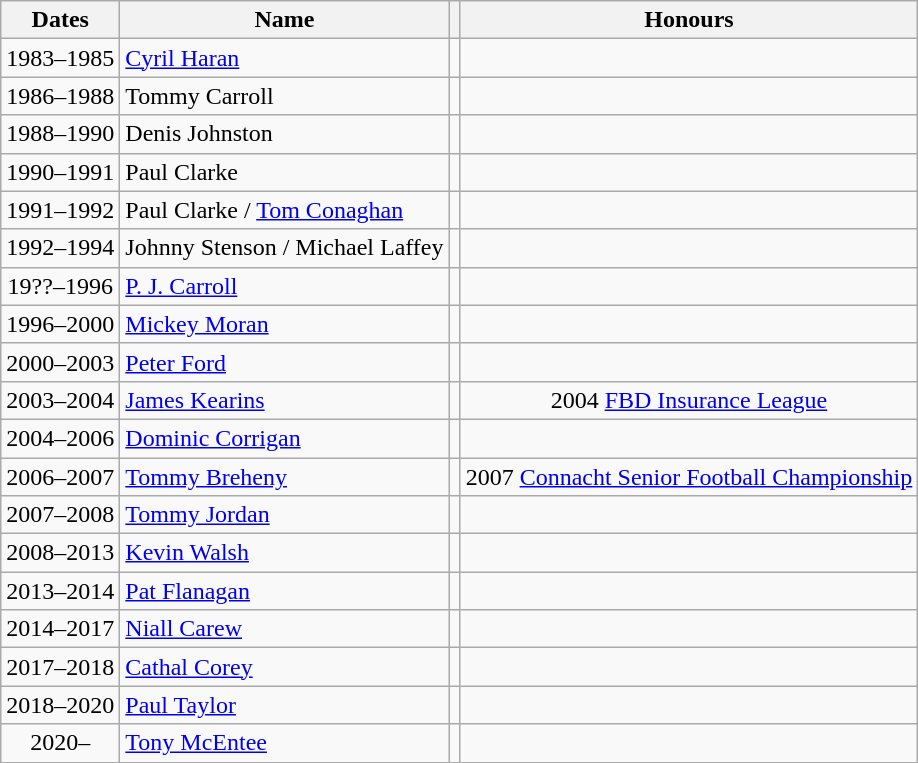<table class="wikitable sortable" style="text-align: center;">
<tr>
<th>Dates</th>
<th>Name</th>
<th></th>
<th class="unsortable">Honours</th>
</tr>
<tr>
<td>1983–1985</td>
<td style="text-align: left;"><a href='#'>Cyril Haran</a></td>
<td><small></small></td>
<td></td>
</tr>
<tr>
<td>1986–1988</td>
<td style="text-align: left;">Tommy Carroll</td>
<td><small></small></td>
<td></td>
</tr>
<tr>
<td>1988–1990</td>
<td style="text-align: left;">Denis Johnston</td>
<td><small></small></td>
<td></td>
</tr>
<tr>
<td>1990–1991</td>
<td style="text-align: left;">Paul Clarke</td>
<td><small></small></td>
<td></td>
</tr>
<tr>
<td>1991–1992</td>
<td style="text-align: left;">Paul Clarke / <a href='#'>Tom Conaghan</a></td>
<td><small></small></td>
<td></td>
</tr>
<tr>
<td>1992–1994</td>
<td style="text-align: left;">Johnny Stenson / Michael Laffey</td>
<td><small></small></td>
<td></td>
</tr>
<tr>
<td>19??–1996</td>
<td style="text-align: left;"><a href='#'>P. J. Carroll</a></td>
<td><small></small></td>
<td></td>
</tr>
<tr>
<td>1996–2000</td>
<td style="text-align: left;"><a href='#'>Mickey Moran</a></td>
<td><small></small></td>
<td></td>
</tr>
<tr>
<td>2000–2003</td>
<td style="text-align: left;"><a href='#'>Peter Ford</a></td>
<td><small></small></td>
<td></td>
</tr>
<tr>
<td>2003–2004</td>
<td style="text-align: left;"><a href='#'>James Kearins</a></td>
<td><small></small></td>
<td>2004 <a href='#'>FBD Insurance League</a></td>
</tr>
<tr>
<td>2004–2006</td>
<td style="text-align: left;"><a href='#'>Dominic Corrigan</a></td>
<td><small></small></td>
<td></td>
</tr>
<tr>
<td>2006–2007</td>
<td style="text-align: left;"><a href='#'>Tommy Breheny</a></td>
<td><small></small></td>
<td>2007 <a href='#'>Connacht Senior Football Championship</a></td>
</tr>
<tr>
<td>2007–2008</td>
<td style="text-align: left;"><a href='#'>Tommy Jordan</a></td>
<td><small></small></td>
<td></td>
</tr>
<tr>
<td>2008–2013</td>
<td style="text-align: left;"><a href='#'>Kevin Walsh</a></td>
<td><small></small></td>
<td></td>
</tr>
<tr>
<td>2013–2014</td>
<td style="text-align: left;"><a href='#'>Pat Flanagan</a></td>
<td><small></small></td>
<td></td>
</tr>
<tr>
<td>2014–2017</td>
<td style="text-align: left;"><a href='#'>Niall Carew</a></td>
<td><small></small></td>
<td></td>
</tr>
<tr>
<td>2017–2018</td>
<td style="text-align: left;"><a href='#'>Cathal Corey</a></td>
<td><small></small></td>
<td></td>
</tr>
<tr>
<td>2018–2020</td>
<td style="text-align: left;"><a href='#'>Paul Taylor</a></td>
<td><small></small></td>
<td></td>
</tr>
<tr>
<td>2020–</td>
<td style="text-align: left;"><a href='#'>Tony McEntee</a></td>
<td><small></small></td>
<td></td>
</tr>
<tr>
</tr>
</table>
